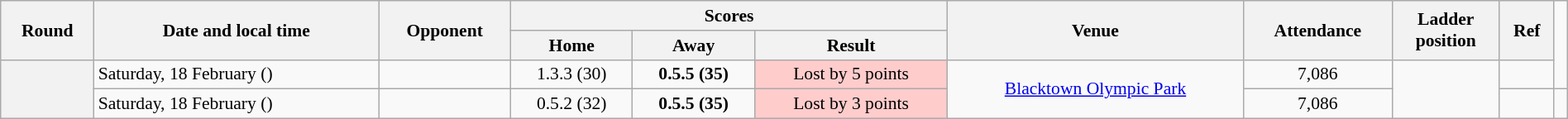<table class="wikitable plainrowheaders" style="font-size:90%; width:100%; text-align:center;">
<tr>
<th scope="col" rowspan=2>Round</th>
<th scope="col" rowspan=2>Date and local time</th>
<th scope="col" rowspan=2>Opponent</th>
<th scope="col" colspan=3>Scores</th>
<th scope="col" rowspan=2>Venue</th>
<th scope="col" rowspan=2>Attendance</th>
<th scope="col" rowspan=2>Ladder<br>position</th>
<th scope="col" rowspan=2>Ref</th>
</tr>
<tr>
<th scope="col">Home</th>
<th scope="col">Away</th>
<th scope="col">Result</th>
</tr>
<tr>
<th scope="row" rowspan=2></th>
<td align=left>Saturday, 18 February ()</td>
<td align=left></td>
<td>1.3.3 (30)</td>
<td><strong>0.5.5 (35)</strong></td>
<td style="background:#fcc;">Lost by 5 points</td>
<td rowspan=2><a href='#'>Blacktown Olympic Park</a></td>
<td>7,086</td>
<td rowspan=2></td>
<td></td>
</tr>
<tr>
<td align=left>Saturday, 18 February ()</td>
<td align=left></td>
<td>0.5.2 (32)</td>
<td><strong>0.5.5 (35)</strong></td>
<td style="background:#fcc;">Lost by 3 points</td>
<td>7,086</td>
<td rowspan=2></td>
<td></td>
</tr>
</table>
